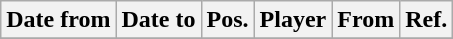<table class="wikitable">
<tr>
<th>Date from</th>
<th>Date to</th>
<th>Pos.</th>
<th>Player</th>
<th>From</th>
<th>Ref.</th>
</tr>
<tr>
</tr>
</table>
